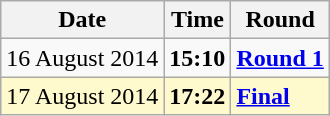<table class="wikitable">
<tr>
<th>Date</th>
<th>Time</th>
<th>Round</th>
</tr>
<tr>
<td>16 August 2014</td>
<td><strong>15:10</strong></td>
<td><strong><a href='#'>Round 1</a></strong></td>
</tr>
<tr style=background:lemonchiffon>
<td>17 August 2014</td>
<td><strong>17:22</strong></td>
<td><strong><a href='#'>Final</a></strong></td>
</tr>
</table>
